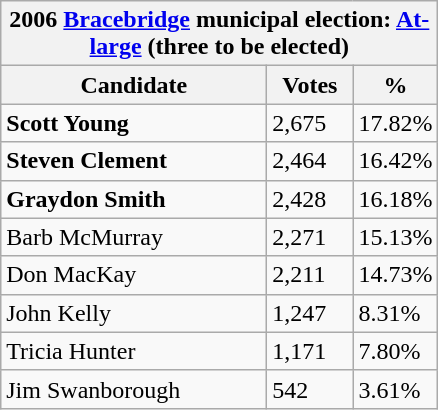<table class="wikitable">
<tr>
<th colspan="3">2006 <a href='#'>Bracebridge</a> municipal election: <a href='#'>At-large</a> (three to be elected)</th>
</tr>
<tr>
<th style="width: 170px">Candidate</th>
<th style="width: 50px">Votes</th>
<th style="width: 40px">%</th>
</tr>
<tr>
<td><strong>Scott Young</strong></td>
<td>2,675</td>
<td>17.82%</td>
</tr>
<tr>
<td><strong>Steven Clement</strong></td>
<td>2,464</td>
<td>16.42%</td>
</tr>
<tr>
<td><strong>Graydon Smith</strong></td>
<td>2,428</td>
<td>16.18%</td>
</tr>
<tr>
<td>Barb McMurray</td>
<td>2,271</td>
<td>15.13%</td>
</tr>
<tr>
<td>Don MacKay</td>
<td>2,211</td>
<td>14.73%</td>
</tr>
<tr>
<td>John Kelly</td>
<td>1,247</td>
<td>8.31%</td>
</tr>
<tr>
<td>Tricia Hunter</td>
<td>1,171</td>
<td>7.80%</td>
</tr>
<tr>
<td>Jim Swanborough</td>
<td>542</td>
<td>3.61%</td>
</tr>
</table>
